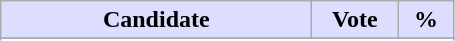<table class="wikitable">
<tr>
<th style="background:#ddf; width:200px;">Candidate</th>
<th style="background:#ddf; width:50px;">Vote</th>
<th style="background:#ddf; width:30px;">%</th>
</tr>
<tr>
</tr>
<tr>
</tr>
</table>
